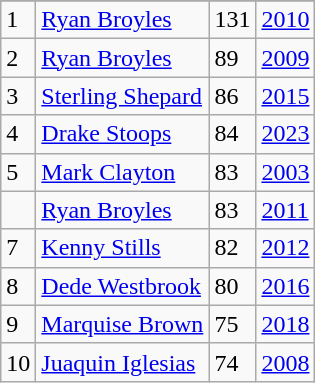<table class="wikitable">
<tr>
</tr>
<tr>
<td>1</td>
<td><a href='#'>Ryan Broyles</a></td>
<td>131</td>
<td><a href='#'>2010</a></td>
</tr>
<tr>
<td>2</td>
<td><a href='#'>Ryan Broyles</a></td>
<td>89</td>
<td><a href='#'>2009</a></td>
</tr>
<tr>
<td>3</td>
<td><a href='#'>Sterling Shepard</a></td>
<td>86</td>
<td><a href='#'>2015</a></td>
</tr>
<tr>
<td>4</td>
<td><a href='#'>Drake Stoops</a></td>
<td>84</td>
<td><a href='#'>2023</a></td>
</tr>
<tr>
<td>5</td>
<td><a href='#'>Mark Clayton</a></td>
<td>83</td>
<td><a href='#'>2003</a></td>
</tr>
<tr>
<td></td>
<td><a href='#'>Ryan Broyles</a></td>
<td>83</td>
<td><a href='#'>2011</a></td>
</tr>
<tr>
<td>7</td>
<td><a href='#'>Kenny Stills</a></td>
<td>82</td>
<td><a href='#'>2012</a></td>
</tr>
<tr>
<td>8</td>
<td><a href='#'>Dede Westbrook</a></td>
<td>80</td>
<td><a href='#'>2016</a></td>
</tr>
<tr>
<td>9</td>
<td><a href='#'>Marquise Brown</a></td>
<td>75</td>
<td><a href='#'>2018</a></td>
</tr>
<tr>
<td>10</td>
<td><a href='#'>Juaquin Iglesias</a></td>
<td>74</td>
<td><a href='#'>2008</a></td>
</tr>
</table>
